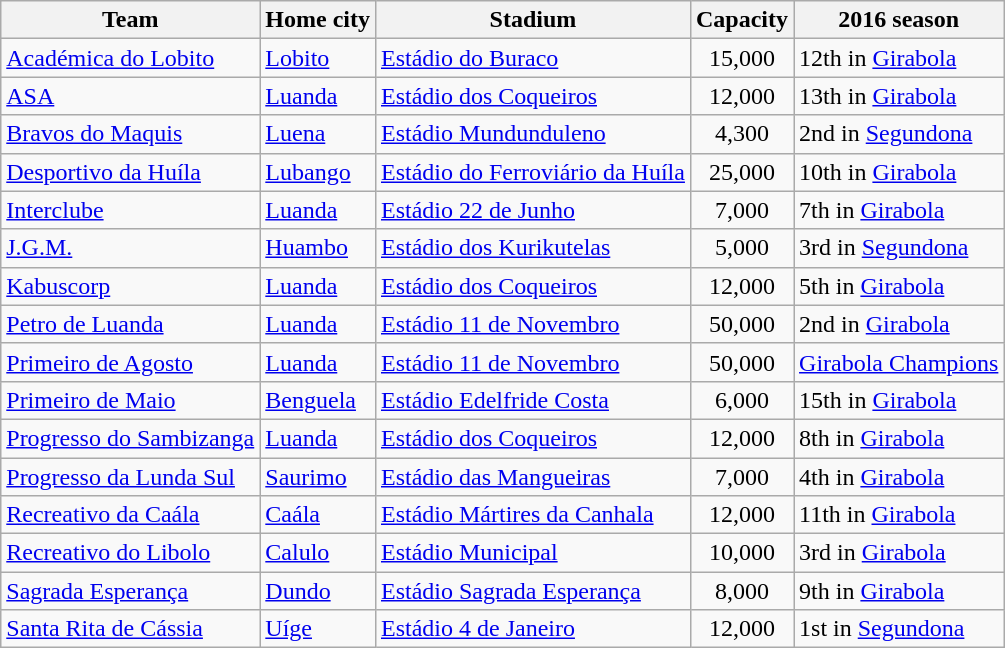<table class="wikitable sortable">
<tr>
<th>Team</th>
<th>Home city</th>
<th>Stadium</th>
<th>Capacity</th>
<th>2016 season</th>
</tr>
<tr>
<td><a href='#'>Académica do Lobito</a></td>
<td><a href='#'>Lobito</a></td>
<td><a href='#'>Estádio do Buraco</a></td>
<td align="center">15,000</td>
<td data-sort-value="12">12th in <a href='#'>Girabola</a></td>
</tr>
<tr>
<td><a href='#'>ASA</a></td>
<td><a href='#'>Luanda</a></td>
<td><a href='#'>Estádio dos Coqueiros</a></td>
<td align="center">12,000</td>
<td data-sort-value="13">13th in <a href='#'>Girabola</a></td>
</tr>
<tr>
<td><a href='#'>Bravos do Maquis</a></td>
<td><a href='#'>Luena</a></td>
<td><a href='#'>Estádio Mundunduleno</a></td>
<td align="center">4,300</td>
<td>2nd in <a href='#'>Segundona</a></td>
</tr>
<tr>
<td><a href='#'>Desportivo da Huíla</a></td>
<td><a href='#'>Lubango</a></td>
<td><a href='#'>Estádio do Ferroviário da Huíla</a></td>
<td align="center">25,000</td>
<td data-sort-value="10">10th in <a href='#'>Girabola</a></td>
</tr>
<tr>
<td><a href='#'>Interclube</a></td>
<td><a href='#'>Luanda</a></td>
<td><a href='#'>Estádio 22 de Junho</a></td>
<td align="center">7,000</td>
<td data-sort-value="07">7th in <a href='#'>Girabola</a></td>
</tr>
<tr>
<td><a href='#'>J.G.M.</a></td>
<td><a href='#'>Huambo</a></td>
<td><a href='#'>Estádio dos Kurikutelas</a></td>
<td align="center">5,000</td>
<td>3rd in <a href='#'>Segundona</a></td>
</tr>
<tr>
<td><a href='#'>Kabuscorp</a></td>
<td><a href='#'>Luanda</a></td>
<td><a href='#'>Estádio dos Coqueiros</a></td>
<td align="center">12,000</td>
<td data-sort-value="05">5th in <a href='#'>Girabola</a></td>
</tr>
<tr>
<td><a href='#'>Petro de Luanda</a></td>
<td><a href='#'>Luanda</a></td>
<td><a href='#'>Estádio 11 de Novembro</a></td>
<td align="center">50,000</td>
<td data-sort-value="02">2nd in <a href='#'>Girabola</a></td>
</tr>
<tr>
<td><a href='#'>Primeiro de Agosto</a></td>
<td><a href='#'>Luanda</a></td>
<td><a href='#'>Estádio 11 de Novembro</a></td>
<td align="center">50,000</td>
<td data-sort-value="01"><a href='#'>Girabola Champions</a></td>
</tr>
<tr>
<td><a href='#'>Primeiro de Maio</a></td>
<td><a href='#'>Benguela</a></td>
<td><a href='#'>Estádio Edelfride Costa</a></td>
<td align="center">6,000</td>
<td data-sort-value="14">15th in <a href='#'>Girabola</a></td>
</tr>
<tr>
<td><a href='#'>Progresso do Sambizanga</a></td>
<td><a href='#'>Luanda</a></td>
<td><a href='#'>Estádio dos Coqueiros</a></td>
<td align="center">12,000</td>
<td data-sort-value="08">8th in <a href='#'>Girabola</a></td>
</tr>
<tr>
<td><a href='#'>Progresso da Lunda Sul</a></td>
<td><a href='#'>Saurimo</a></td>
<td><a href='#'>Estádio das Mangueiras</a></td>
<td align="center">7,000</td>
<td data-sort-value="04">4th in <a href='#'>Girabola</a></td>
</tr>
<tr>
<td><a href='#'>Recreativo da Caála</a></td>
<td><a href='#'>Caála</a></td>
<td><a href='#'>Estádio Mártires da Canhala</a></td>
<td align="center">12,000</td>
<td data-sort-value="11">11th in <a href='#'>Girabola</a></td>
</tr>
<tr>
<td><a href='#'>Recreativo do Libolo</a></td>
<td><a href='#'>Calulo</a></td>
<td><a href='#'>Estádio Municipal</a></td>
<td align="center">10,000</td>
<td data-sort-value="03">3rd in <a href='#'>Girabola</a></td>
</tr>
<tr>
<td><a href='#'>Sagrada Esperança</a></td>
<td><a href='#'>Dundo</a></td>
<td><a href='#'>Estádio Sagrada Esperança</a></td>
<td align="center">8,000</td>
<td data-sort-value="09">9th in <a href='#'>Girabola</a></td>
</tr>
<tr>
<td><a href='#'>Santa Rita de Cássia</a></td>
<td><a href='#'>Uíge</a></td>
<td><a href='#'>Estádio 4 de Janeiro</a></td>
<td align="center">12,000</td>
<td>1st in <a href='#'>Segundona</a></td>
</tr>
</table>
